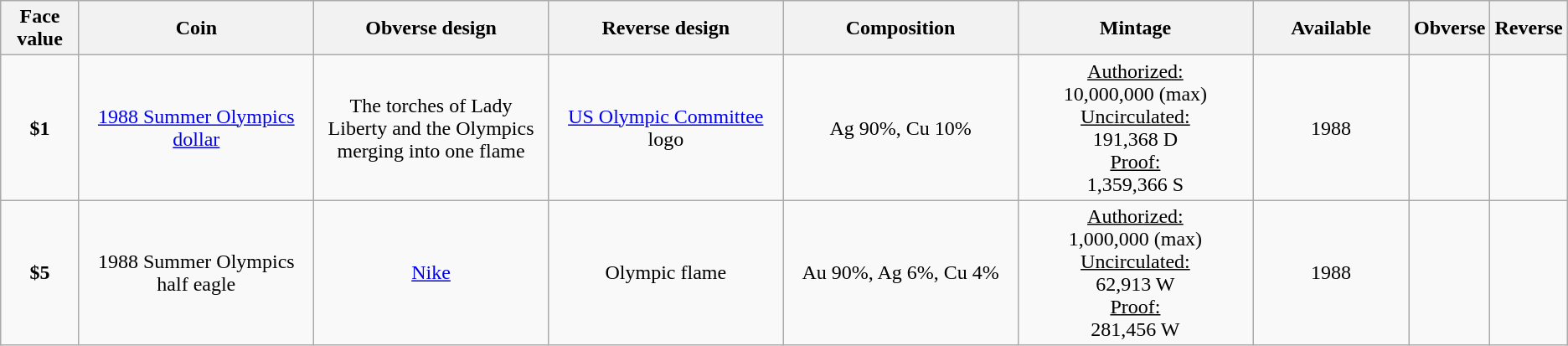<table class="wikitable">
<tr>
<th width="5%">Face value</th>
<th width="15%">Coin</th>
<th width="15%">Obverse design</th>
<th width="15%">Reverse design</th>
<th width="15%">Composition</th>
<th width="15%">Mintage</th>
<th width="10%">Available</th>
<th>Obverse</th>
<th>Reverse</th>
</tr>
<tr>
<td align="center"><strong>$1</strong></td>
<td align="center"><a href='#'>1988 Summer Olympics dollar</a></td>
<td align="center">The torches of Lady Liberty and the Olympics merging into one flame</td>
<td align="center"><a href='#'>US Olympic Committee</a> logo</td>
<td align="center">Ag 90%, Cu 10%</td>
<td align="center"><u>Authorized:</u><br>10,000,000 (max)<br><u>Uncirculated:</u><br>191,368 D<br><u>Proof:</u><br>1,359,366 S</td>
<td align="center">1988</td>
<td></td>
<td></td>
</tr>
<tr>
<td align="center"><strong>$5</strong></td>
<td align="center">1988 Summer Olympics half eagle</td>
<td align="center"><a href='#'>Nike</a></td>
<td align="center">Olympic flame</td>
<td align="center">Au 90%, Ag 6%, Cu 4%</td>
<td align="center"><u>Authorized:</u><br>1,000,000 (max)<br><u>Uncirculated:</u><br>62,913 W<br><u>Proof:</u><br>281,456 W</td>
<td align="center">1988</td>
<td></td>
<td></td>
</tr>
</table>
